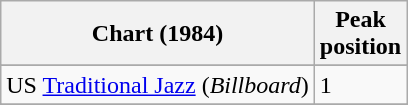<table class="wikitable">
<tr>
<th>Chart (1984)</th>
<th>Peak<br>position</th>
</tr>
<tr>
</tr>
<tr>
<td>US <a href='#'>Traditional Jazz</a> (<em>Billboard</em>)</td>
<td>1</td>
</tr>
<tr>
</tr>
<tr>
</tr>
</table>
